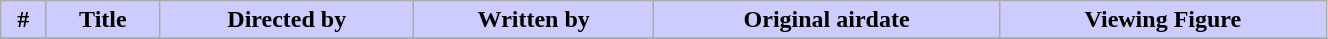<table class="wikitable plainrowheaders" style="width:70%;">
<tr style="color:black">
<th style="background: #CCCCFF">#</th>
<th style="background: #CCCCFF">Title</th>
<th style="background: #CCCCFF">Directed by</th>
<th style="background: #CCCCFF">Written by</th>
<th style="background: #CCCCFF">Original airdate</th>
<th style="background: #CCCCFF">Viewing Figure</th>
</tr>
<tr>
</tr>
</table>
